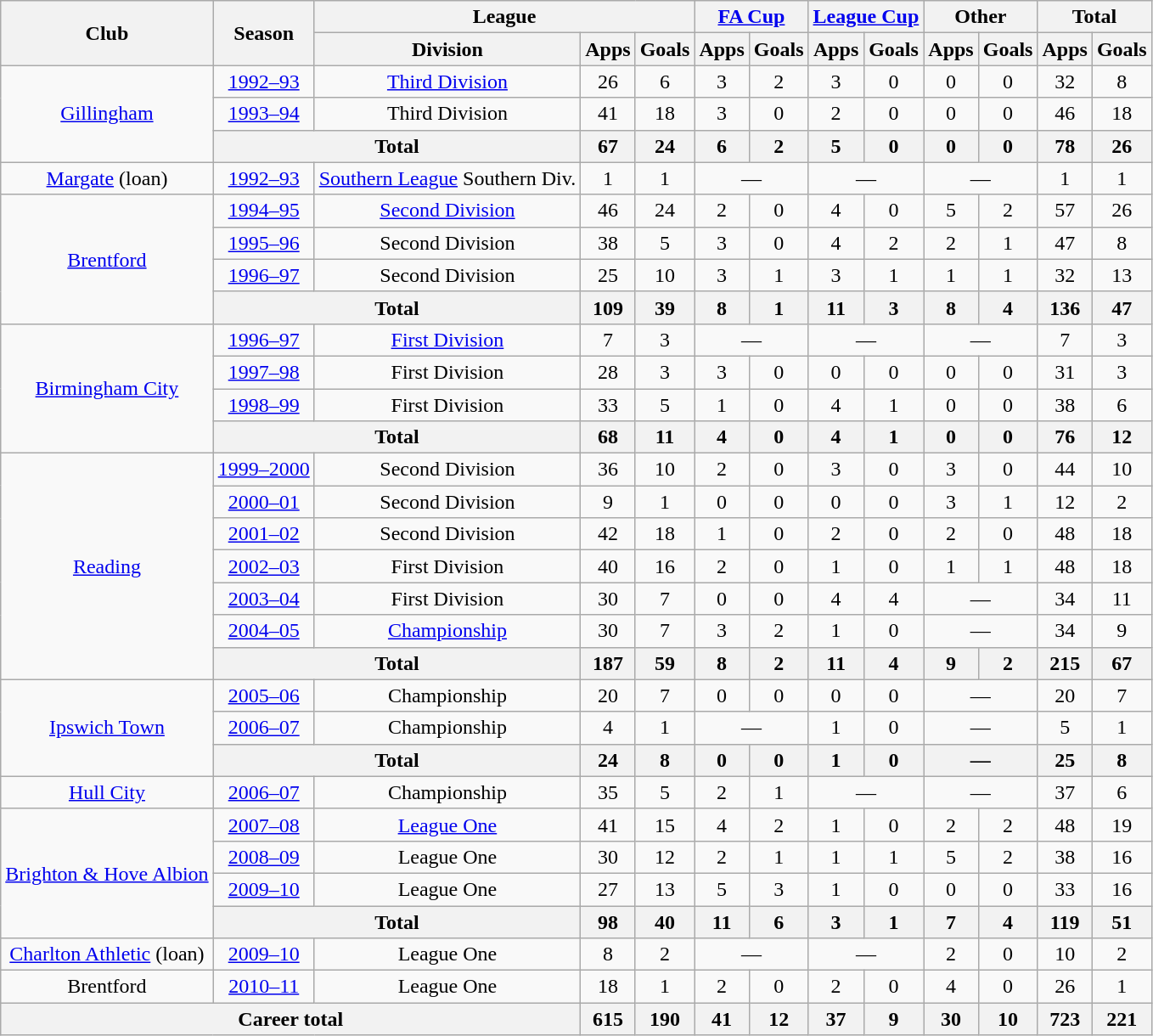<table class="wikitable" style="text-align:center">
<tr>
<th rowspan="2">Club</th>
<th rowspan="2">Season</th>
<th colspan="3">League</th>
<th colspan="2"><a href='#'>FA Cup</a></th>
<th colspan="2"><a href='#'>League Cup</a></th>
<th colspan="2">Other</th>
<th colspan="2">Total</th>
</tr>
<tr>
<th>Division</th>
<th>Apps</th>
<th>Goals</th>
<th>Apps</th>
<th>Goals</th>
<th>Apps</th>
<th>Goals</th>
<th>Apps</th>
<th>Goals</th>
<th>Apps</th>
<th>Goals</th>
</tr>
<tr>
<td rowspan="3"><a href='#'>Gillingham</a></td>
<td><a href='#'>1992–93</a></td>
<td><a href='#'>Third Division</a></td>
<td>26</td>
<td>6</td>
<td>3</td>
<td>2</td>
<td>3</td>
<td>0</td>
<td>0</td>
<td>0</td>
<td>32</td>
<td>8</td>
</tr>
<tr>
<td><a href='#'>1993–94</a></td>
<td>Third Division</td>
<td>41</td>
<td>18</td>
<td>3</td>
<td>0</td>
<td>2</td>
<td>0</td>
<td>0</td>
<td>0</td>
<td>46</td>
<td>18</td>
</tr>
<tr>
<th colspan="2">Total</th>
<th>67</th>
<th>24</th>
<th>6</th>
<th>2</th>
<th>5</th>
<th>0</th>
<th>0</th>
<th>0</th>
<th>78</th>
<th>26</th>
</tr>
<tr>
<td><a href='#'>Margate</a> (loan)</td>
<td><a href='#'>1992–93</a></td>
<td><a href='#'>Southern League</a> Southern Div.</td>
<td>1</td>
<td>1</td>
<td colspan="2">—</td>
<td colspan="2">—</td>
<td colspan="2">—</td>
<td>1</td>
<td>1</td>
</tr>
<tr>
<td rowspan="4"><a href='#'>Brentford</a></td>
<td><a href='#'>1994–95</a></td>
<td><a href='#'>Second Division</a></td>
<td>46</td>
<td>24</td>
<td>2</td>
<td>0</td>
<td>4</td>
<td>0</td>
<td>5</td>
<td>2</td>
<td>57</td>
<td>26</td>
</tr>
<tr>
<td><a href='#'>1995–96</a></td>
<td>Second Division</td>
<td>38</td>
<td>5</td>
<td>3</td>
<td>0</td>
<td>4</td>
<td>2</td>
<td>2</td>
<td>1</td>
<td>47</td>
<td>8</td>
</tr>
<tr>
<td><a href='#'>1996–97</a></td>
<td>Second Division</td>
<td>25</td>
<td>10</td>
<td>3</td>
<td>1</td>
<td>3</td>
<td>1</td>
<td>1</td>
<td>1</td>
<td>32</td>
<td>13</td>
</tr>
<tr>
<th colspan="2">Total</th>
<th>109</th>
<th>39</th>
<th>8</th>
<th>1</th>
<th>11</th>
<th>3</th>
<th>8</th>
<th>4</th>
<th>136</th>
<th>47</th>
</tr>
<tr>
<td rowspan="4"><a href='#'>Birmingham City</a></td>
<td><a href='#'>1996–97</a></td>
<td><a href='#'>First Division</a></td>
<td>7</td>
<td>3</td>
<td colspan="2">—</td>
<td colspan="2">—</td>
<td colspan="2">—</td>
<td>7</td>
<td>3</td>
</tr>
<tr>
<td><a href='#'>1997–98</a></td>
<td>First Division</td>
<td>28</td>
<td>3</td>
<td>3</td>
<td>0</td>
<td>0</td>
<td>0</td>
<td>0</td>
<td>0</td>
<td>31</td>
<td>3</td>
</tr>
<tr>
<td><a href='#'>1998–99</a></td>
<td>First Division</td>
<td>33</td>
<td>5</td>
<td>1</td>
<td>0</td>
<td>4</td>
<td>1</td>
<td>0</td>
<td>0</td>
<td>38</td>
<td>6</td>
</tr>
<tr>
<th colspan="2">Total</th>
<th>68</th>
<th>11</th>
<th>4</th>
<th>0</th>
<th>4</th>
<th>1</th>
<th>0</th>
<th>0</th>
<th>76</th>
<th>12</th>
</tr>
<tr>
<td rowspan="7"><a href='#'>Reading</a></td>
<td><a href='#'>1999–2000</a></td>
<td>Second Division</td>
<td>36</td>
<td>10</td>
<td>2</td>
<td>0</td>
<td>3</td>
<td>0</td>
<td>3</td>
<td>0</td>
<td>44</td>
<td>10</td>
</tr>
<tr>
<td><a href='#'>2000–01</a></td>
<td>Second Division</td>
<td>9</td>
<td>1</td>
<td>0</td>
<td>0</td>
<td>0</td>
<td>0</td>
<td>3</td>
<td>1</td>
<td>12</td>
<td>2</td>
</tr>
<tr>
<td><a href='#'>2001–02</a></td>
<td>Second Division</td>
<td>42</td>
<td>18</td>
<td>1</td>
<td>0</td>
<td>2</td>
<td>0</td>
<td>2</td>
<td>0</td>
<td>48</td>
<td>18</td>
</tr>
<tr>
<td><a href='#'>2002–03</a></td>
<td>First Division</td>
<td>40</td>
<td>16</td>
<td>2</td>
<td>0</td>
<td>1</td>
<td>0</td>
<td>1</td>
<td>1</td>
<td>48</td>
<td>18</td>
</tr>
<tr>
<td><a href='#'>2003–04</a></td>
<td>First Division</td>
<td>30</td>
<td>7</td>
<td>0</td>
<td>0</td>
<td>4</td>
<td>4</td>
<td colspan="2">—</td>
<td>34</td>
<td>11</td>
</tr>
<tr>
<td><a href='#'>2004–05</a></td>
<td><a href='#'>Championship</a></td>
<td>30</td>
<td>7</td>
<td>3</td>
<td>2</td>
<td>1</td>
<td>0</td>
<td colspan="2">—</td>
<td>34</td>
<td>9</td>
</tr>
<tr>
<th colspan="2">Total</th>
<th>187</th>
<th>59</th>
<th>8</th>
<th>2</th>
<th>11</th>
<th>4</th>
<th>9</th>
<th>2</th>
<th>215</th>
<th>67</th>
</tr>
<tr>
<td rowspan="3"><a href='#'>Ipswich Town</a></td>
<td><a href='#'>2005–06</a></td>
<td>Championship</td>
<td>20</td>
<td>7</td>
<td>0</td>
<td>0</td>
<td>0</td>
<td>0</td>
<td colspan="2">—</td>
<td>20</td>
<td>7</td>
</tr>
<tr>
<td><a href='#'>2006–07</a></td>
<td>Championship</td>
<td>4</td>
<td>1</td>
<td colspan="2">—</td>
<td>1</td>
<td>0</td>
<td colspan="2">—</td>
<td>5</td>
<td>1</td>
</tr>
<tr>
<th colspan="2">Total</th>
<th>24</th>
<th>8</th>
<th>0</th>
<th>0</th>
<th>1</th>
<th>0</th>
<th colspan="2">—</th>
<th>25</th>
<th>8</th>
</tr>
<tr>
<td><a href='#'>Hull City</a></td>
<td><a href='#'>2006–07</a></td>
<td>Championship</td>
<td>35</td>
<td>5</td>
<td>2</td>
<td>1</td>
<td colspan="2">—</td>
<td colspan="2">—</td>
<td>37</td>
<td>6</td>
</tr>
<tr>
<td rowspan="4"><a href='#'>Brighton & Hove Albion</a></td>
<td><a href='#'>2007–08</a></td>
<td><a href='#'>League One</a></td>
<td>41</td>
<td>15</td>
<td>4</td>
<td>2</td>
<td>1</td>
<td>0</td>
<td>2</td>
<td>2</td>
<td>48</td>
<td>19</td>
</tr>
<tr>
<td><a href='#'>2008–09</a></td>
<td>League One</td>
<td>30</td>
<td>12</td>
<td>2</td>
<td>1</td>
<td>1</td>
<td>1</td>
<td>5</td>
<td>2</td>
<td>38</td>
<td>16</td>
</tr>
<tr>
<td><a href='#'>2009–10</a></td>
<td>League One</td>
<td>27</td>
<td>13</td>
<td>5</td>
<td>3</td>
<td>1</td>
<td>0</td>
<td>0</td>
<td>0</td>
<td>33</td>
<td>16</td>
</tr>
<tr>
<th colspan="2">Total</th>
<th>98</th>
<th>40</th>
<th>11</th>
<th>6</th>
<th>3</th>
<th>1</th>
<th>7</th>
<th>4</th>
<th>119</th>
<th>51</th>
</tr>
<tr>
<td><a href='#'>Charlton Athletic</a> (loan)</td>
<td><a href='#'>2009–10</a></td>
<td>League One</td>
<td>8</td>
<td>2</td>
<td colspan="2">—</td>
<td colspan="2">—</td>
<td>2</td>
<td>0</td>
<td>10</td>
<td>2</td>
</tr>
<tr>
<td>Brentford</td>
<td><a href='#'>2010–11</a></td>
<td>League One</td>
<td>18</td>
<td>1</td>
<td>2</td>
<td>0</td>
<td>2</td>
<td>0</td>
<td>4</td>
<td>0</td>
<td>26</td>
<td>1</td>
</tr>
<tr>
<th colspan="3">Career total</th>
<th>615</th>
<th>190</th>
<th>41</th>
<th>12</th>
<th>37</th>
<th>9</th>
<th>30</th>
<th>10</th>
<th>723</th>
<th>221</th>
</tr>
</table>
